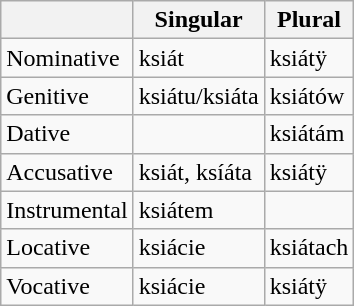<table class="wikitable">
<tr>
<th></th>
<th>Singular</th>
<th>Plural</th>
</tr>
<tr>
<td>Nominative</td>
<td>ksiát</td>
<td>ksiátÿ</td>
</tr>
<tr>
<td>Genitive</td>
<td>ksiátu/ksiáta</td>
<td>ksiátów</td>
</tr>
<tr>
<td>Dative</td>
<td></td>
<td>ksiátám</td>
</tr>
<tr>
<td>Accusative</td>
<td>ksiát, ksíáta</td>
<td>ksiátÿ</td>
</tr>
<tr>
<td>Instrumental</td>
<td>ksiátem</td>
<td></td>
</tr>
<tr>
<td>Locative</td>
<td>ksiácie</td>
<td>ksiátach</td>
</tr>
<tr>
<td>Vocative</td>
<td>ksiácie</td>
<td>ksiátÿ</td>
</tr>
</table>
